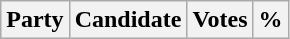<table class="wikitable">
<tr>
<th colspan="2">Party</th>
<th>Candidate</th>
<th>Votes</th>
<th>%<br>

</th>
</tr>
</table>
